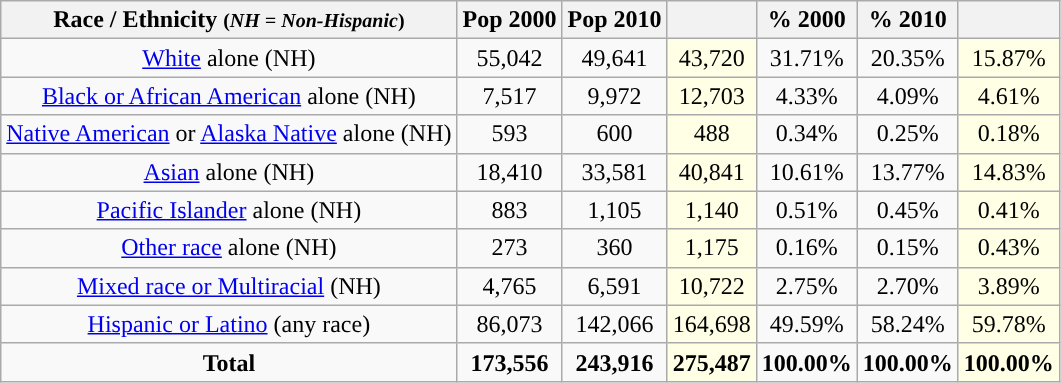<table class="wikitable" style="text-align:center;">
<tr>
<th>Race / Ethnicity <small>(<em>NH = Non-Hispanic</em>)</small></th>
<th>Pop 2000</th>
<th>Pop 2010</th>
<th></th>
<th>% 2000</th>
<th>% 2010</th>
<th></th>
</tr>
<tr>
<td><a href='#'>White</a> alone (NH)</td>
<td>55,042</td>
<td>49,641</td>
<td style='background: #ffffe6;'>43,720</td>
<td>31.71%</td>
<td>20.35%</td>
<td style='background: #ffffe6;'>15.87%</td>
</tr>
<tr>
<td><a href='#'>Black or African American</a> alone (NH)</td>
<td>7,517</td>
<td>9,972</td>
<td style='background: #ffffe6;'>12,703</td>
<td>4.33%</td>
<td>4.09%</td>
<td style='background: #ffffe6;'>4.61%</td>
</tr>
<tr>
<td><a href='#'>Native American</a> or <a href='#'>Alaska Native</a> alone (NH)</td>
<td>593</td>
<td>600</td>
<td style='background: #ffffe6;'>488</td>
<td>0.34%</td>
<td>0.25%</td>
<td style='background: #ffffe6;'>0.18%</td>
</tr>
<tr>
<td><a href='#'>Asian</a> alone (NH)</td>
<td>18,410</td>
<td>33,581</td>
<td style='background: #ffffe6;'>40,841</td>
<td>10.61%</td>
<td>13.77%</td>
<td style='background: #ffffe6;'>14.83%</td>
</tr>
<tr>
<td><a href='#'>Pacific Islander</a> alone (NH)</td>
<td>883</td>
<td>1,105</td>
<td style='background: #ffffe6;'>1,140</td>
<td>0.51%</td>
<td>0.45%</td>
<td style='background: #ffffe6;'>0.41%</td>
</tr>
<tr>
<td><a href='#'>Other race</a> alone (NH)</td>
<td>273</td>
<td>360</td>
<td style='background: #ffffe6;'>1,175</td>
<td>0.16%</td>
<td>0.15%</td>
<td style='background: #ffffe6;'>0.43%</td>
</tr>
<tr>
<td><a href='#'>Mixed race or Multiracial</a> (NH)</td>
<td>4,765</td>
<td>6,591</td>
<td style='background: #ffffe6;'>10,722</td>
<td>2.75%</td>
<td>2.70%</td>
<td style='background: #ffffe6;'>3.89%</td>
</tr>
<tr>
<td><a href='#'>Hispanic or Latino</a> (any race)</td>
<td>86,073</td>
<td>142,066</td>
<td style='background: #ffffe6;'>164,698</td>
<td>49.59%</td>
<td>58.24%</td>
<td style='background: #ffffe6;'>59.78%</td>
</tr>
<tr>
<td><strong>Total</strong></td>
<td><strong>173,556</strong></td>
<td><strong>243,916</strong></td>
<td style='background: #ffffe6;'><strong>275,487</strong></td>
<td><strong>100.00%</strong></td>
<td><strong>100.00%</strong></td>
<td style='background: #ffffe6;'><strong>100.00%</strong></td>
</tr>
</table>
